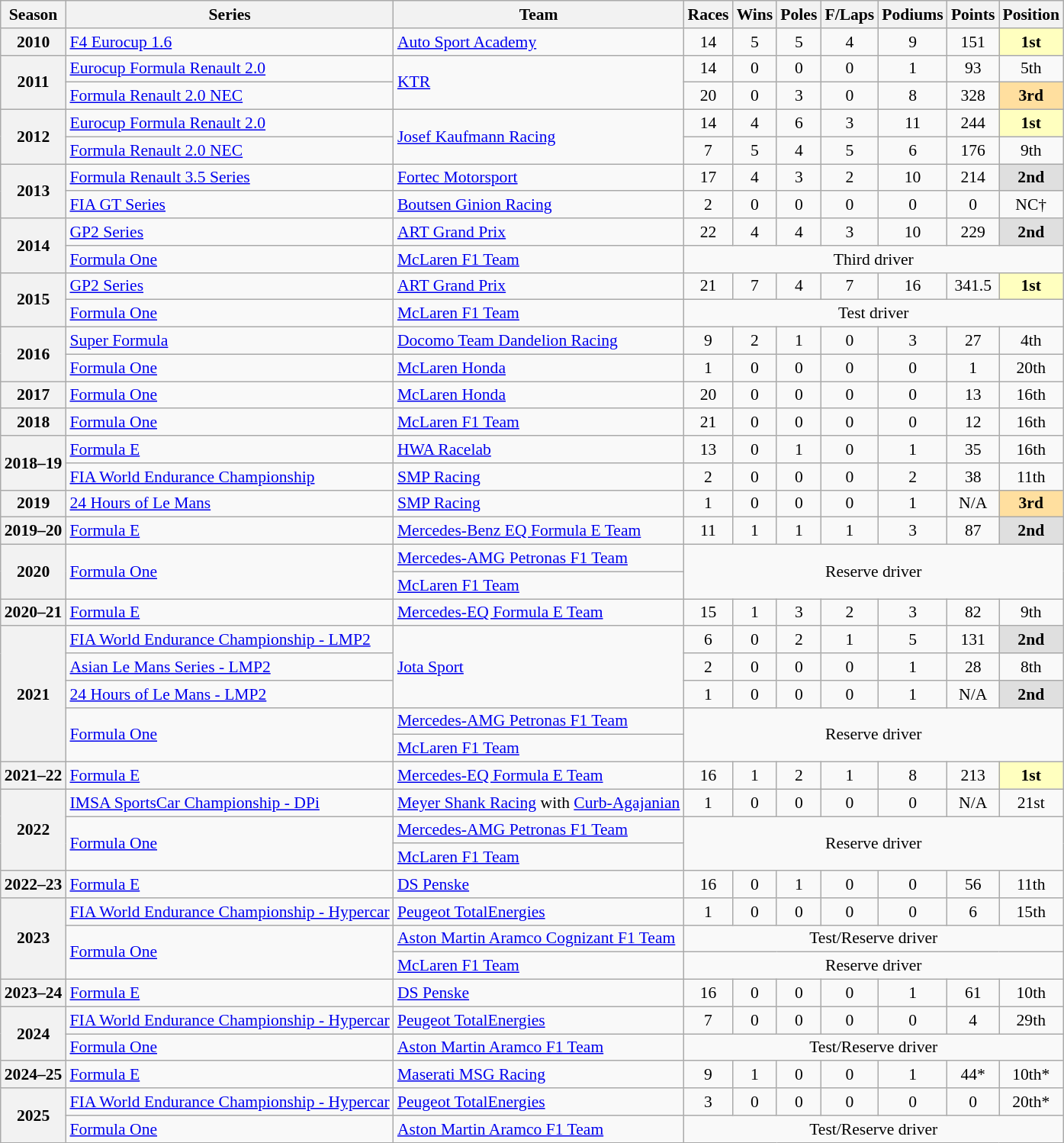<table class="wikitable" style="font-size: 90%; text-align:center">
<tr>
<th>Season</th>
<th>Series</th>
<th>Team</th>
<th>Races</th>
<th>Wins</th>
<th>Poles</th>
<th>F/Laps</th>
<th>Podiums</th>
<th>Points</th>
<th>Position</th>
</tr>
<tr>
<th>2010</th>
<td align=left><a href='#'>F4 Eurocup 1.6</a></td>
<td align=left><a href='#'>Auto Sport Academy</a></td>
<td>14</td>
<td>5</td>
<td>5</td>
<td>4</td>
<td>9</td>
<td>151</td>
<td style="background:#FFFFBF;"><strong>1st</strong></td>
</tr>
<tr>
<th rowspan=2>2011</th>
<td align=left><a href='#'>Eurocup Formula Renault 2.0</a></td>
<td rowspan="2" align="left"><a href='#'>KTR</a></td>
<td>14</td>
<td>0</td>
<td>0</td>
<td>0</td>
<td>1</td>
<td>93</td>
<td>5th</td>
</tr>
<tr>
<td align=left><a href='#'>Formula Renault 2.0 NEC</a></td>
<td>20</td>
<td>0</td>
<td>3</td>
<td>0</td>
<td>8</td>
<td>328</td>
<td style="background:#FFDF9F;"><strong>3rd</strong></td>
</tr>
<tr>
<th rowspan=2>2012</th>
<td align=left><a href='#'>Eurocup Formula Renault 2.0</a></td>
<td rowspan="2" align="left"><a href='#'>Josef Kaufmann Racing</a></td>
<td>14</td>
<td>4</td>
<td>6</td>
<td>3</td>
<td>11</td>
<td>244</td>
<td style="background:#FFFFBF;"><strong>1st</strong></td>
</tr>
<tr>
<td align=left><a href='#'>Formula Renault 2.0 NEC</a></td>
<td>7</td>
<td>5</td>
<td>4</td>
<td>5</td>
<td>6</td>
<td>176</td>
<td>9th</td>
</tr>
<tr>
<th rowspan=2>2013</th>
<td align=left><a href='#'>Formula Renault 3.5 Series</a></td>
<td align=left><a href='#'>Fortec Motorsport</a></td>
<td>17</td>
<td>4</td>
<td>3</td>
<td>2</td>
<td>10</td>
<td>214</td>
<td style="background:#DFDFDF;"><strong>2nd</strong></td>
</tr>
<tr>
<td align=left><a href='#'>FIA GT Series</a></td>
<td align=left><a href='#'>Boutsen Ginion Racing</a></td>
<td>2</td>
<td>0</td>
<td>0</td>
<td>0</td>
<td>0</td>
<td>0</td>
<td>NC†</td>
</tr>
<tr>
<th rowspan="2">2014</th>
<td align=left><a href='#'>GP2 Series</a></td>
<td align=left><a href='#'>ART Grand Prix</a></td>
<td>22</td>
<td>4</td>
<td>4</td>
<td>3</td>
<td>10</td>
<td>229</td>
<td style="background:#DFDFDF;"><strong>2nd</strong></td>
</tr>
<tr>
<td align=left><a href='#'>Formula One</a></td>
<td align=left><a href='#'>McLaren F1 Team</a></td>
<td colspan="7">Third driver</td>
</tr>
<tr>
<th rowspan="2">2015</th>
<td align=left><a href='#'>GP2 Series</a></td>
<td align=left><a href='#'>ART Grand Prix</a></td>
<td>21</td>
<td>7</td>
<td>4</td>
<td>7</td>
<td>16</td>
<td>341.5</td>
<td style="background:#FFFFBF;"><strong>1st</strong></td>
</tr>
<tr>
<td align=left><a href='#'>Formula One</a></td>
<td align=left><a href='#'>McLaren F1 Team</a></td>
<td colspan="7">Test driver</td>
</tr>
<tr>
<th rowspan=2>2016</th>
<td align=left><a href='#'>Super Formula</a></td>
<td align=left><a href='#'>Docomo Team Dandelion Racing</a></td>
<td>9</td>
<td>2</td>
<td>1</td>
<td>0</td>
<td>3</td>
<td>27</td>
<td>4th</td>
</tr>
<tr>
<td align=left><a href='#'>Formula One</a></td>
<td align=left><a href='#'>McLaren Honda</a></td>
<td>1</td>
<td>0</td>
<td>0</td>
<td>0</td>
<td>0</td>
<td>1</td>
<td>20th</td>
</tr>
<tr>
<th>2017</th>
<td align=left><a href='#'>Formula One</a></td>
<td align=left><a href='#'>McLaren Honda</a></td>
<td>20</td>
<td>0</td>
<td>0</td>
<td>0</td>
<td>0</td>
<td>13</td>
<td>16th</td>
</tr>
<tr>
<th>2018</th>
<td align=left><a href='#'>Formula One</a></td>
<td align=left><a href='#'>McLaren F1 Team</a></td>
<td>21</td>
<td>0</td>
<td>0</td>
<td>0</td>
<td>0</td>
<td>12</td>
<td>16th</td>
</tr>
<tr>
<th rowspan=2>2018–19</th>
<td align=left><a href='#'>Formula E</a></td>
<td align=left><a href='#'>HWA Racelab</a></td>
<td>13</td>
<td>0</td>
<td>1</td>
<td>0</td>
<td>1</td>
<td>35</td>
<td>16th</td>
</tr>
<tr>
<td align=left><a href='#'>FIA World Endurance Championship</a></td>
<td align=left><a href='#'>SMP Racing</a></td>
<td>2</td>
<td>0</td>
<td>0</td>
<td>0</td>
<td>2</td>
<td>38</td>
<td>11th</td>
</tr>
<tr>
<th>2019</th>
<td align=left><a href='#'>24 Hours of Le Mans</a></td>
<td align=left><a href='#'>SMP Racing</a></td>
<td>1</td>
<td>0</td>
<td>0</td>
<td>0</td>
<td>1</td>
<td>N/A</td>
<td style="background:#FFDF9F;"><strong>3rd</strong></td>
</tr>
<tr>
<th>2019–20</th>
<td align=left><a href='#'>Formula E</a></td>
<td align=left><a href='#'>Mercedes-Benz EQ Formula E Team</a></td>
<td>11</td>
<td>1</td>
<td>1</td>
<td>1</td>
<td>3</td>
<td>87</td>
<td style="background:#DFDFDF;"><strong>2nd</strong></td>
</tr>
<tr>
<th rowspan=2>2020</th>
<td align=left rowspan=2><a href='#'>Formula One</a></td>
<td align=left><a href='#'>Mercedes-AMG Petronas F1 Team</a></td>
<td colspan="7" rowspan=2>Reserve driver</td>
</tr>
<tr>
<td align=left><a href='#'>McLaren F1 Team</a></td>
</tr>
<tr>
<th>2020–21</th>
<td align=left><a href='#'>Formula E</a></td>
<td align=left><a href='#'>Mercedes-EQ Formula E Team</a></td>
<td>15</td>
<td>1</td>
<td>3</td>
<td>2</td>
<td>3</td>
<td>82</td>
<td>9th</td>
</tr>
<tr>
<th rowspan=5>2021</th>
<td align=left><a href='#'>FIA World Endurance Championship - LMP2</a></td>
<td align=left rowspan=3><a href='#'>Jota Sport</a></td>
<td>6</td>
<td>0</td>
<td>2</td>
<td>1</td>
<td>5</td>
<td>131</td>
<td style="background:#DFDFDF;"><strong>2nd</strong></td>
</tr>
<tr>
<td align=left><a href='#'>Asian Le Mans Series - LMP2</a></td>
<td>2</td>
<td>0</td>
<td>0</td>
<td>0</td>
<td>1</td>
<td>28</td>
<td>8th</td>
</tr>
<tr>
<td align=left><a href='#'>24 Hours of Le Mans - LMP2</a></td>
<td>1</td>
<td>0</td>
<td>0</td>
<td>0</td>
<td>1</td>
<td>N/A</td>
<td style="background:#DFDFDF;"><strong>2nd</strong></td>
</tr>
<tr>
<td align=left rowspan=2><a href='#'>Formula One</a></td>
<td align=left><a href='#'>Mercedes-AMG Petronas F1 Team</a></td>
<td colspan="7" rowspan=2>Reserve driver</td>
</tr>
<tr>
<td align=left><a href='#'>McLaren F1 Team</a></td>
</tr>
<tr>
<th>2021–22</th>
<td align=left><a href='#'>Formula E</a></td>
<td align=left><a href='#'>Mercedes-EQ Formula E Team</a></td>
<td>16</td>
<td>1</td>
<td>2</td>
<td>1</td>
<td>8</td>
<td>213</td>
<td style="background:#FFFFBF;"><strong>1st</strong></td>
</tr>
<tr>
<th rowspan="3">2022</th>
<td align="left"><a href='#'>IMSA SportsCar Championship - DPi</a></td>
<td align="left"><a href='#'>Meyer Shank Racing</a> with <a href='#'>Curb-Agajanian</a></td>
<td>1</td>
<td>0</td>
<td>0</td>
<td>0</td>
<td>0</td>
<td>N/A</td>
<td>21st</td>
</tr>
<tr>
<td rowspan="2" align="left"><a href='#'>Formula One</a></td>
<td align="left"><a href='#'>Mercedes-AMG Petronas F1 Team</a></td>
<td colspan="7" rowspan="2">Reserve driver</td>
</tr>
<tr>
<td align=left><a href='#'>McLaren F1 Team</a></td>
</tr>
<tr>
<th>2022–23</th>
<td align=left><a href='#'>Formula E</a></td>
<td align=left><a href='#'>DS Penske</a></td>
<td>16</td>
<td>0</td>
<td>1</td>
<td>0</td>
<td>0</td>
<td>56</td>
<td>11th</td>
</tr>
<tr>
<th rowspan="3">2023</th>
<td align=left><a href='#'>FIA World Endurance Championship - Hypercar</a></td>
<td align=left><a href='#'>Peugeot TotalEnergies</a></td>
<td>1</td>
<td>0</td>
<td>0</td>
<td>0</td>
<td>0</td>
<td>6</td>
<td>15th</td>
</tr>
<tr>
<td rowspan=2 align=left><a href='#'>Formula One</a></td>
<td align=left><a href='#'>Aston Martin Aramco Cognizant F1 Team</a></td>
<td colspan="7">Test/Reserve driver</td>
</tr>
<tr>
<td align=left><a href='#'>McLaren F1 Team</a></td>
<td colspan="7">Reserve driver</td>
</tr>
<tr>
<th>2023–24</th>
<td align=left><a href='#'>Formula E</a></td>
<td align=left><a href='#'>DS Penske</a></td>
<td>16</td>
<td>0</td>
<td>0</td>
<td>0</td>
<td>1</td>
<td>61</td>
<td>10th</td>
</tr>
<tr>
<th rowspan="2">2024</th>
<td align=left><a href='#'>FIA World Endurance Championship - Hypercar</a></td>
<td align=left><a href='#'>Peugeot TotalEnergies</a></td>
<td>7</td>
<td>0</td>
<td>0</td>
<td>0</td>
<td>0</td>
<td>4</td>
<td>29th</td>
</tr>
<tr>
<td align=left><a href='#'>Formula One</a></td>
<td align=left><a href='#'>Aston Martin Aramco F1 Team</a></td>
<td colspan="7">Test/Reserve driver</td>
</tr>
<tr>
<th>2024–25</th>
<td align=left><a href='#'>Formula E</a></td>
<td align=left><a href='#'>Maserati MSG Racing</a></td>
<td>9</td>
<td>1</td>
<td>0</td>
<td>0</td>
<td>1</td>
<td>44*</td>
<td>10th*</td>
</tr>
<tr>
<th rowspan="2">2025</th>
<td align=left><a href='#'>FIA World Endurance Championship - Hypercar</a></td>
<td align=left><a href='#'>Peugeot TotalEnergies</a></td>
<td>3</td>
<td>0</td>
<td>0</td>
<td>0</td>
<td>0</td>
<td>0</td>
<td>20th*</td>
</tr>
<tr>
<td align=left><a href='#'>Formula One</a></td>
<td align=left><a href='#'>Aston Martin Aramco F1 Team</a></td>
<td colspan="7">Test/Reserve driver</td>
</tr>
</table>
